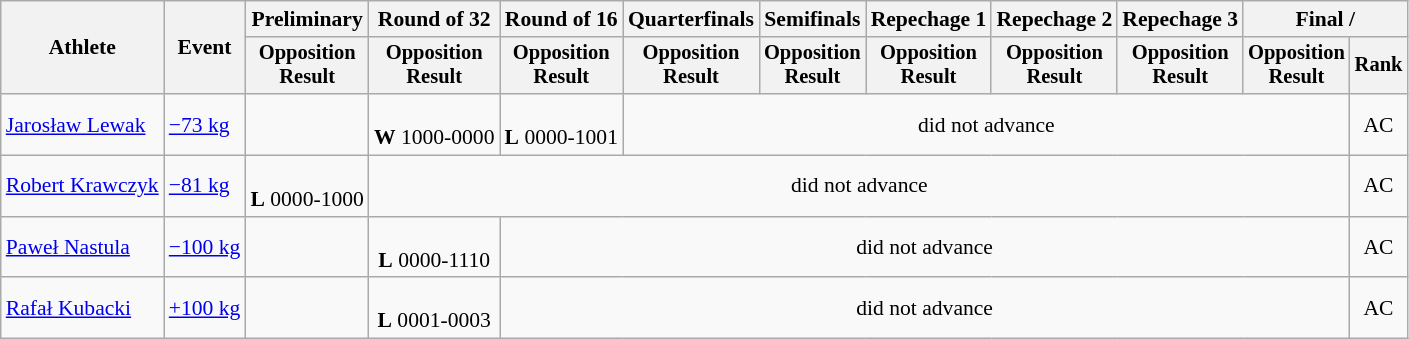<table class="wikitable" style="font-size:90%">
<tr>
<th rowspan="2">Athlete</th>
<th rowspan="2">Event</th>
<th>Preliminary</th>
<th>Round of 32</th>
<th>Round of 16</th>
<th>Quarterfinals</th>
<th>Semifinals</th>
<th>Repechage 1</th>
<th>Repechage 2</th>
<th>Repechage 3</th>
<th colspan=2>Final / </th>
</tr>
<tr style="font-size:95%">
<th>Opposition<br>Result</th>
<th>Opposition<br>Result</th>
<th>Opposition<br>Result</th>
<th>Opposition<br>Result</th>
<th>Opposition<br>Result</th>
<th>Opposition<br>Result</th>
<th>Opposition<br>Result</th>
<th>Opposition<br>Result</th>
<th>Opposition<br>Result</th>
<th>Rank</th>
</tr>
<tr align=center>
<td align=left><a href='#'>Jarosław Lewak</a></td>
<td align=left><a href='#'>−73 kg</a></td>
<td></td>
<td><br><strong>W</strong> 1000-0000</td>
<td><br><strong>L</strong> 0000-1001</td>
<td colspan=6>did not advance</td>
<td>AC</td>
</tr>
<tr align=center>
<td align=left><a href='#'>Robert Krawczyk</a></td>
<td align=left><a href='#'>−81 kg</a></td>
<td><br><strong>L</strong> 0000-1000</td>
<td colspan=8>did not advance</td>
<td>AC</td>
</tr>
<tr align=center>
<td align=left><a href='#'>Paweł Nastula</a></td>
<td align=left><a href='#'>−100 kg</a></td>
<td></td>
<td><br><strong>L</strong> 0000-1110</td>
<td colspan=7>did not advance</td>
<td>AC</td>
</tr>
<tr align=center>
<td align=left><a href='#'>Rafał Kubacki</a></td>
<td align=left><a href='#'>+100 kg</a></td>
<td></td>
<td><br><strong>L</strong> 0001-0003</td>
<td colspan=7>did not advance</td>
<td>AC</td>
</tr>
</table>
